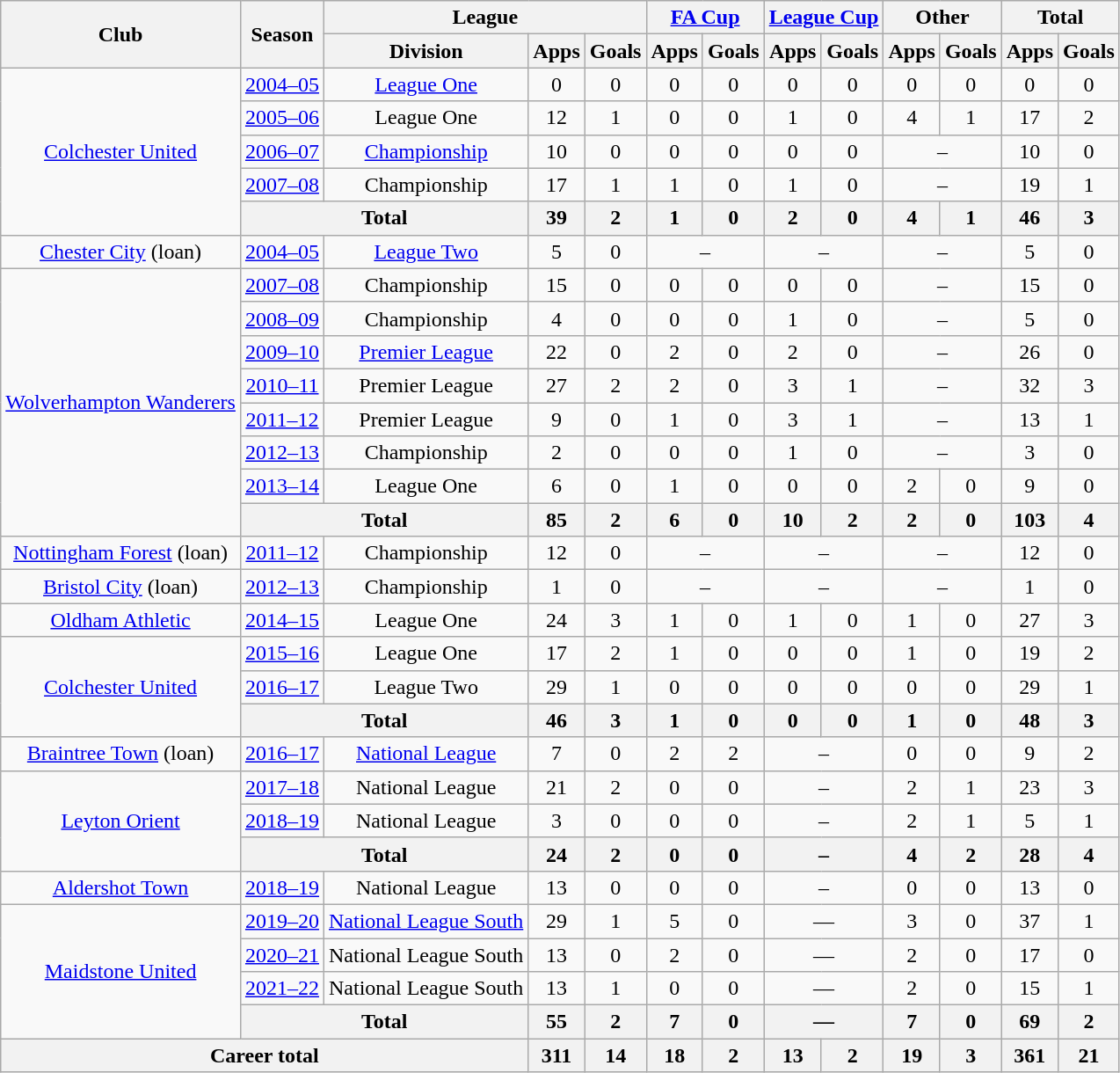<table class=wikitable style="text-align: center;">
<tr>
<th rowspan=2>Club</th>
<th rowspan=2>Season</th>
<th colspan=3>League</th>
<th colspan=2><a href='#'>FA Cup</a></th>
<th colspan=2><a href='#'>League Cup</a></th>
<th colspan=2>Other</th>
<th colspan=2>Total</th>
</tr>
<tr>
<th>Division</th>
<th>Apps</th>
<th>Goals</th>
<th>Apps</th>
<th>Goals</th>
<th>Apps</th>
<th>Goals</th>
<th>Apps</th>
<th>Goals</th>
<th>Apps</th>
<th>Goals</th>
</tr>
<tr>
<td rowspan="5"><a href='#'>Colchester United</a></td>
<td><a href='#'>2004–05</a></td>
<td><a href='#'>League One</a></td>
<td>0</td>
<td>0</td>
<td>0</td>
<td>0</td>
<td>0</td>
<td>0</td>
<td>0</td>
<td>0</td>
<td>0</td>
<td>0</td>
</tr>
<tr>
<td><a href='#'>2005–06</a></td>
<td>League One</td>
<td>12</td>
<td>1</td>
<td>0</td>
<td>0</td>
<td>1</td>
<td>0</td>
<td>4</td>
<td>1</td>
<td>17</td>
<td>2</td>
</tr>
<tr>
<td><a href='#'>2006–07</a></td>
<td><a href='#'>Championship</a></td>
<td>10</td>
<td>0</td>
<td>0</td>
<td>0</td>
<td>0</td>
<td>0</td>
<td colspan="2">–</td>
<td>10</td>
<td>0</td>
</tr>
<tr>
<td><a href='#'>2007–08</a></td>
<td>Championship</td>
<td>17</td>
<td>1</td>
<td>1</td>
<td>0</td>
<td>1</td>
<td>0</td>
<td colspan="2">–</td>
<td>19</td>
<td>1</td>
</tr>
<tr>
<th colspan="2">Total</th>
<th>39</th>
<th>2</th>
<th>1</th>
<th>0</th>
<th>2</th>
<th>0</th>
<th>4</th>
<th>1</th>
<th>46</th>
<th>3</th>
</tr>
<tr>
<td><a href='#'>Chester City</a> (loan)</td>
<td><a href='#'>2004–05</a></td>
<td><a href='#'>League Two</a></td>
<td>5</td>
<td>0</td>
<td colspan="2">–</td>
<td colspan="2">–</td>
<td colspan="2">–</td>
<td>5</td>
<td>0</td>
</tr>
<tr>
<td rowspan="8"><a href='#'>Wolverhampton Wanderers</a></td>
<td><a href='#'>2007–08</a></td>
<td>Championship</td>
<td>15</td>
<td>0</td>
<td>0</td>
<td>0</td>
<td>0</td>
<td>0</td>
<td colspan="2">–</td>
<td>15</td>
<td>0</td>
</tr>
<tr>
<td><a href='#'>2008–09</a></td>
<td>Championship</td>
<td>4</td>
<td>0</td>
<td>0</td>
<td>0</td>
<td>1</td>
<td>0</td>
<td colspan="2">–</td>
<td>5</td>
<td>0</td>
</tr>
<tr>
<td><a href='#'>2009–10</a></td>
<td><a href='#'>Premier League</a></td>
<td>22</td>
<td>0</td>
<td>2</td>
<td>0</td>
<td>2</td>
<td>0</td>
<td colspan="2">–</td>
<td>26</td>
<td>0</td>
</tr>
<tr>
<td><a href='#'>2010–11</a></td>
<td>Premier League</td>
<td>27</td>
<td>2</td>
<td>2</td>
<td>0</td>
<td>3</td>
<td>1</td>
<td colspan="2">–</td>
<td>32</td>
<td>3</td>
</tr>
<tr>
<td><a href='#'>2011–12</a></td>
<td>Premier League</td>
<td>9</td>
<td>0</td>
<td>1</td>
<td>0</td>
<td>3</td>
<td>1</td>
<td colspan="2">–</td>
<td>13</td>
<td>1</td>
</tr>
<tr>
<td><a href='#'>2012–13</a></td>
<td>Championship</td>
<td>2</td>
<td>0</td>
<td>0</td>
<td>0</td>
<td>1</td>
<td>0</td>
<td colspan="2">–</td>
<td>3</td>
<td>0</td>
</tr>
<tr>
<td><a href='#'>2013–14</a></td>
<td>League One</td>
<td>6</td>
<td>0</td>
<td>1</td>
<td>0</td>
<td>0</td>
<td>0</td>
<td>2</td>
<td>0</td>
<td>9</td>
<td>0</td>
</tr>
<tr>
<th colspan="2">Total</th>
<th>85</th>
<th>2</th>
<th>6</th>
<th>0</th>
<th>10</th>
<th>2</th>
<th>2</th>
<th>0</th>
<th>103</th>
<th>4</th>
</tr>
<tr>
<td><a href='#'>Nottingham Forest</a> (loan)</td>
<td><a href='#'>2011–12</a></td>
<td>Championship</td>
<td>12</td>
<td>0</td>
<td colspan="2">–</td>
<td colspan="2">–</td>
<td colspan="2">–</td>
<td>12</td>
<td>0</td>
</tr>
<tr>
<td><a href='#'>Bristol City</a> (loan)</td>
<td><a href='#'>2012–13</a></td>
<td>Championship</td>
<td>1</td>
<td>0</td>
<td colspan="2">–</td>
<td colspan="2">–</td>
<td colspan="2">–</td>
<td>1</td>
<td>0</td>
</tr>
<tr>
<td><a href='#'>Oldham Athletic</a></td>
<td><a href='#'>2014–15</a></td>
<td>League One</td>
<td>24</td>
<td>3</td>
<td>1</td>
<td>0</td>
<td>1</td>
<td>0</td>
<td>1</td>
<td>0</td>
<td>27</td>
<td>3</td>
</tr>
<tr>
<td rowspan="3"><a href='#'>Colchester United</a></td>
<td><a href='#'>2015–16</a></td>
<td>League One</td>
<td>17</td>
<td>2</td>
<td>1</td>
<td>0</td>
<td>0</td>
<td>0</td>
<td>1</td>
<td>0</td>
<td>19</td>
<td>2</td>
</tr>
<tr>
<td><a href='#'>2016–17</a></td>
<td>League Two</td>
<td>29</td>
<td>1</td>
<td>0</td>
<td>0</td>
<td>0</td>
<td>0</td>
<td>0</td>
<td>0</td>
<td>29</td>
<td>1</td>
</tr>
<tr>
<th colspan=2>Total</th>
<th>46</th>
<th>3</th>
<th>1</th>
<th>0</th>
<th>0</th>
<th>0</th>
<th>1</th>
<th>0</th>
<th>48</th>
<th>3</th>
</tr>
<tr>
<td><a href='#'>Braintree Town</a> (loan)</td>
<td><a href='#'>2016–17</a></td>
<td><a href='#'>National League</a></td>
<td>7</td>
<td>0</td>
<td>2</td>
<td>2</td>
<td colspan=2>–</td>
<td>0</td>
<td>0</td>
<td>9</td>
<td>2</td>
</tr>
<tr>
<td rowspan="3"><a href='#'>Leyton Orient</a></td>
<td><a href='#'>2017–18</a></td>
<td>National League</td>
<td>21</td>
<td>2</td>
<td>0</td>
<td>0</td>
<td colspan=2>–</td>
<td>2</td>
<td>1</td>
<td>23</td>
<td>3</td>
</tr>
<tr>
<td><a href='#'>2018–19</a></td>
<td>National League</td>
<td>3</td>
<td>0</td>
<td>0</td>
<td>0</td>
<td colspan=2>–</td>
<td>2</td>
<td>1</td>
<td>5</td>
<td>1</td>
</tr>
<tr>
<th colspan=2>Total</th>
<th>24</th>
<th>2</th>
<th>0</th>
<th>0</th>
<th colspan=2>–</th>
<th>4</th>
<th>2</th>
<th>28</th>
<th>4</th>
</tr>
<tr>
<td><a href='#'>Aldershot Town</a></td>
<td><a href='#'>2018–19</a></td>
<td>National League</td>
<td>13</td>
<td>0</td>
<td>0</td>
<td>0</td>
<td colspan=2>–</td>
<td>0</td>
<td>0</td>
<td>13</td>
<td>0</td>
</tr>
<tr>
<td rowspan="4"><a href='#'>Maidstone United</a></td>
<td><a href='#'>2019–20</a></td>
<td><a href='#'>National League South</a></td>
<td>29</td>
<td>1</td>
<td>5</td>
<td>0</td>
<td colspan="2">—</td>
<td>3</td>
<td>0</td>
<td>37</td>
<td>1</td>
</tr>
<tr>
<td><a href='#'>2020–21</a></td>
<td>National League South</td>
<td>13</td>
<td>0</td>
<td>2</td>
<td>0</td>
<td colspan="2">—</td>
<td>2</td>
<td>0</td>
<td>17</td>
<td>0</td>
</tr>
<tr>
<td><a href='#'>2021–22</a></td>
<td>National League South</td>
<td>13</td>
<td>1</td>
<td>0</td>
<td>0</td>
<td colspan="2">—</td>
<td>2</td>
<td>0</td>
<td>15</td>
<td>1</td>
</tr>
<tr>
<th colspan="2">Total</th>
<th>55</th>
<th>2</th>
<th>7</th>
<th>0</th>
<th colspan="2">—</th>
<th>7</th>
<th>0</th>
<th>69</th>
<th>2</th>
</tr>
<tr>
<th colspan="3">Career total</th>
<th>311</th>
<th>14</th>
<th>18</th>
<th>2</th>
<th>13</th>
<th>2</th>
<th>19</th>
<th>3</th>
<th>361</th>
<th>21</th>
</tr>
</table>
